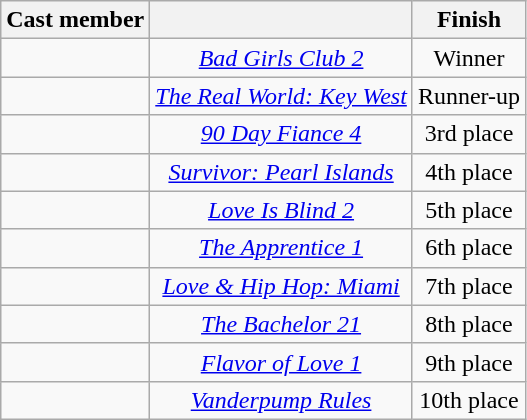<table class="wikitable sortable" style="text-align:center;">
<tr>
<th>Cast member</th>
<th></th>
<th>Finish</th>
</tr>
<tr>
<td></td>
<td><em><a href='#'>Bad Girls Club 2</a></em></td>
<td>Winner</td>
</tr>
<tr>
<td></td>
<td nowrap><em><a href='#'>The Real World: Key West</a></em></td>
<td nowrap>Runner-up</td>
</tr>
<tr>
<td></td>
<td><a href='#'><em>90 Day Fiance 4</em></a></td>
<td>3rd place</td>
</tr>
<tr>
<td></td>
<td><em><a href='#'>Survivor: Pearl Islands</a></em></td>
<td>4th place</td>
</tr>
<tr>
<td nowrap></td>
<td><em><a href='#'>Love Is Blind 2</a></em></td>
<td>5th place</td>
</tr>
<tr>
<td nowrap></td>
<td><em><a href='#'>The Apprentice 1</a></em></td>
<td>6th place</td>
</tr>
<tr>
<td></td>
<td><em><a href='#'>Love & Hip Hop: Miami</a></em></td>
<td>7th place</td>
</tr>
<tr>
<td></td>
<td><a href='#'><em>The Bachelor 21</em></a></td>
<td>8th place</td>
</tr>
<tr>
<td></td>
<td><em><a href='#'>Flavor of Love 1</a></em></td>
<td>9th place</td>
</tr>
<tr>
<td></td>
<td><em><a href='#'>Vanderpump Rules</a></em></td>
<td nowrap>10th place</td>
</tr>
</table>
